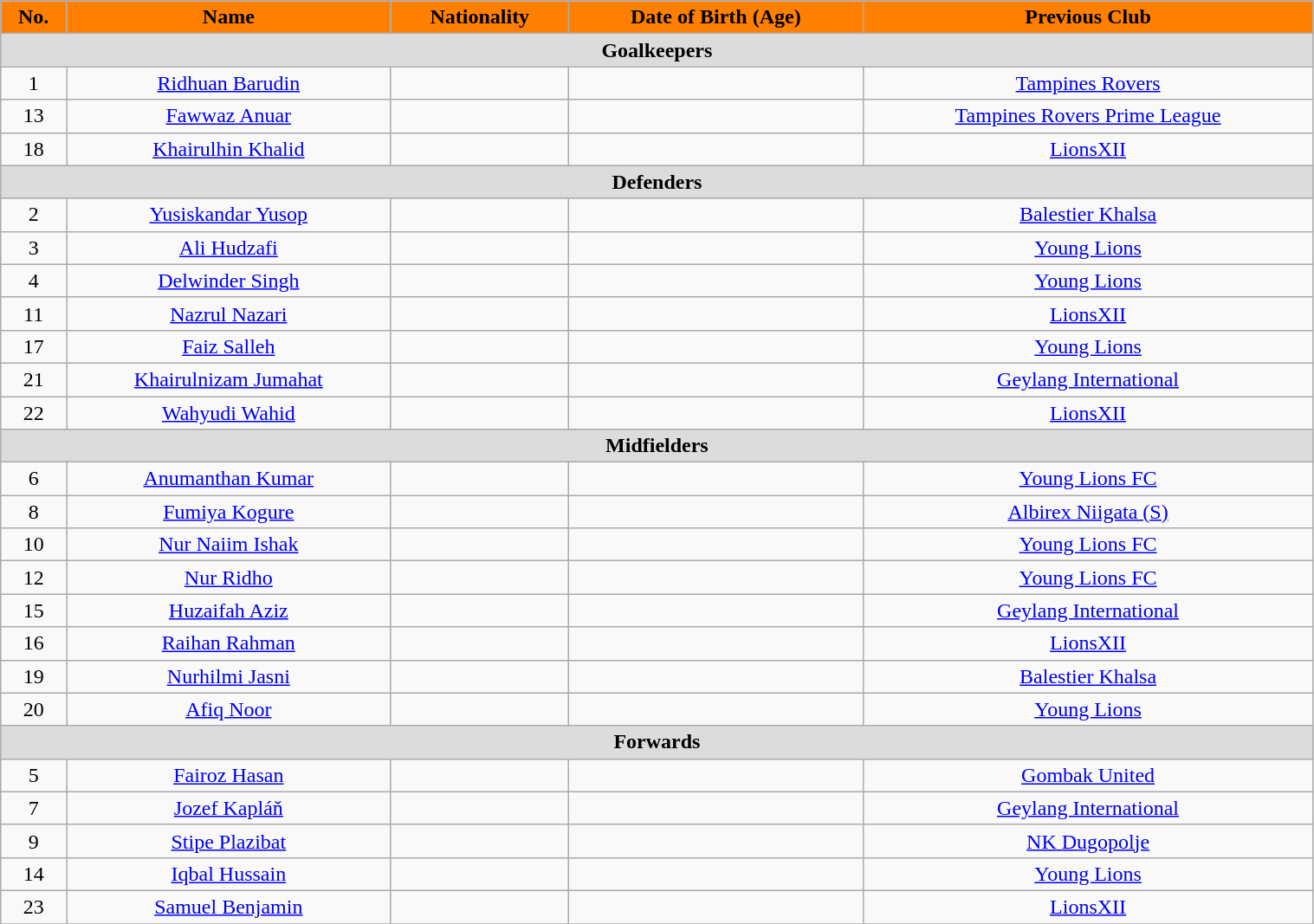<table class="wikitable" style="text-align:center; font-size:100%; width:80%;">
<tr>
<th style="background:#FF8000; color:black; text-align:center;">No.</th>
<th style="background:#FF8000; color:black; text-align:center;">Name</th>
<th style="background:#FF8000; color:black; text-align:center;">Nationality</th>
<th style="background:#FF8000; color:black; text-align:center;">Date of Birth (Age)</th>
<th style="background:#FF8000; color:black; text-align:center;">Previous Club</th>
</tr>
<tr>
<th colspan="5" style="background:#dcdcdc; text-align:center;">Goalkeepers</th>
</tr>
<tr>
<td>1</td>
<td><a href='#'>Ridhuan Barudin</a></td>
<td></td>
<td></td>
<td> <a href='#'>Tampines Rovers</a></td>
</tr>
<tr>
<td>13</td>
<td><a href='#'>Fawwaz Anuar</a></td>
<td></td>
<td></td>
<td> <a href='#'>Tampines Rovers Prime League</a></td>
</tr>
<tr>
<td>18</td>
<td><a href='#'>Khairulhin Khalid</a></td>
<td></td>
<td></td>
<td> <a href='#'>LionsXII</a></td>
</tr>
<tr>
<th colspan="5" style="background:#dcdcdc; text-align:center;">Defenders</th>
</tr>
<tr>
<td>2</td>
<td><a href='#'>Yusiskandar Yusop</a></td>
<td></td>
<td></td>
<td> <a href='#'>Balestier Khalsa</a></td>
</tr>
<tr>
<td>3</td>
<td><a href='#'>Ali Hudzafi</a></td>
<td></td>
<td></td>
<td> <a href='#'>Young Lions</a></td>
</tr>
<tr>
<td>4</td>
<td><a href='#'>Delwinder Singh</a></td>
<td></td>
<td></td>
<td> <a href='#'>Young Lions</a></td>
</tr>
<tr>
<td>11</td>
<td><a href='#'>Nazrul Nazari</a></td>
<td></td>
<td></td>
<td> <a href='#'>LionsXII</a></td>
</tr>
<tr>
<td>17</td>
<td><a href='#'>Faiz Salleh</a></td>
<td></td>
<td></td>
<td> <a href='#'>Young Lions</a></td>
</tr>
<tr>
<td>21</td>
<td><a href='#'>Khairulnizam Jumahat</a></td>
<td></td>
<td></td>
<td> <a href='#'>Geylang International</a></td>
</tr>
<tr>
<td>22</td>
<td><a href='#'>Wahyudi Wahid</a></td>
<td></td>
<td></td>
<td> <a href='#'>LionsXII</a></td>
</tr>
<tr>
<th colspan="5" style="background:#dcdcdc; text-align:center;">Midfielders</th>
</tr>
<tr>
<td>6</td>
<td><a href='#'>Anumanthan Kumar</a></td>
<td></td>
<td></td>
<td> <a href='#'>Young Lions FC</a></td>
</tr>
<tr>
<td>8</td>
<td><a href='#'>Fumiya Kogure</a></td>
<td></td>
<td></td>
<td> <a href='#'>Albirex Niigata (S)</a></td>
</tr>
<tr>
<td>10</td>
<td><a href='#'>Nur Naiim Ishak</a></td>
<td></td>
<td></td>
<td> <a href='#'>Young Lions FC</a></td>
</tr>
<tr>
<td>12</td>
<td><a href='#'>Nur Ridho</a></td>
<td></td>
<td></td>
<td> <a href='#'>Young Lions FC</a></td>
</tr>
<tr>
<td>15</td>
<td><a href='#'>Huzaifah Aziz</a></td>
<td></td>
<td></td>
<td> <a href='#'>Geylang International</a></td>
</tr>
<tr>
<td>16</td>
<td><a href='#'>Raihan Rahman</a></td>
<td></td>
<td></td>
<td> <a href='#'>LionsXII</a></td>
</tr>
<tr>
<td>19</td>
<td><a href='#'>Nurhilmi Jasni</a></td>
<td></td>
<td></td>
<td> <a href='#'>Balestier Khalsa</a></td>
</tr>
<tr>
<td>20</td>
<td><a href='#'>Afiq Noor</a></td>
<td></td>
<td></td>
<td> <a href='#'>Young Lions</a></td>
</tr>
<tr>
<th colspan="5" style="background:#dcdcdc; text-align:center;">Forwards</th>
</tr>
<tr>
<td>5</td>
<td><a href='#'>Fairoz Hasan</a></td>
<td></td>
<td></td>
<td> <a href='#'>Gombak United</a></td>
</tr>
<tr>
<td>7</td>
<td><a href='#'>Jozef Kapláň</a></td>
<td></td>
<td></td>
<td> <a href='#'>Geylang International</a></td>
</tr>
<tr>
<td>9</td>
<td><a href='#'>Stipe Plazibat</a></td>
<td></td>
<td></td>
<td> <a href='#'>NK Dugopolje</a></td>
</tr>
<tr>
<td>14</td>
<td><a href='#'>Iqbal Hussain</a></td>
<td></td>
<td></td>
<td> <a href='#'>Young Lions</a></td>
</tr>
<tr>
<td>23</td>
<td><a href='#'>Samuel Benjamin</a></td>
<td></td>
<td></td>
<td> <a href='#'>LionsXII</a></td>
</tr>
<tr>
</tr>
</table>
